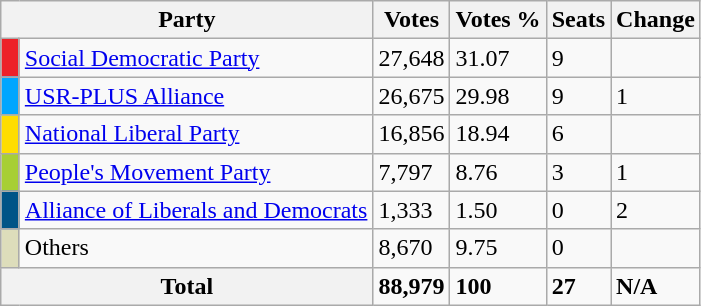<table class="wikitable">
<tr>
<th colspan="2">Party</th>
<th>Votes</th>
<th>Votes %</th>
<th>Seats</th>
<th>Change</th>
</tr>
<tr>
<td style="background:#ed2128;" width="5"></td>
<td><a href='#'>Social Democratic Party</a></td>
<td>27,648</td>
<td>31.07</td>
<td>9</td>
<td></td>
</tr>
<tr>
<td style="background:#00a6ff;" width="5"></td>
<td><a href='#'>USR-PLUS Alliance</a></td>
<td>26,675</td>
<td>29.98</td>
<td>9</td>
<td>1</td>
</tr>
<tr>
<td style="background:#ffdd00;" width="5"></td>
<td><a href='#'>National Liberal Party</a></td>
<td>16,856</td>
<td>18.94</td>
<td>6</td>
<td></td>
</tr>
<tr>
<td style="background:#a7cf35;" width="5"></td>
<td><a href='#'>People's Movement Party</a></td>
<td>7,797</td>
<td>8.76</td>
<td>3</td>
<td>1</td>
</tr>
<tr>
<td style="background:#005487;" width="5"></td>
<td><a href='#'>Alliance of Liberals and Democrats</a></td>
<td>1,333</td>
<td>1.50</td>
<td>0</td>
<td>2</td>
</tr>
<tr>
<td style="background:#ddddbb;" width="5"></td>
<td>Others</td>
<td>8,670</td>
<td>9.75</td>
<td>0</td>
<td></td>
</tr>
<tr>
<th colspan="2">Total</th>
<td><strong>88,979</strong></td>
<td><strong>100</strong></td>
<td><strong>27</strong></td>
<td><strong>N/A</strong></td>
</tr>
</table>
